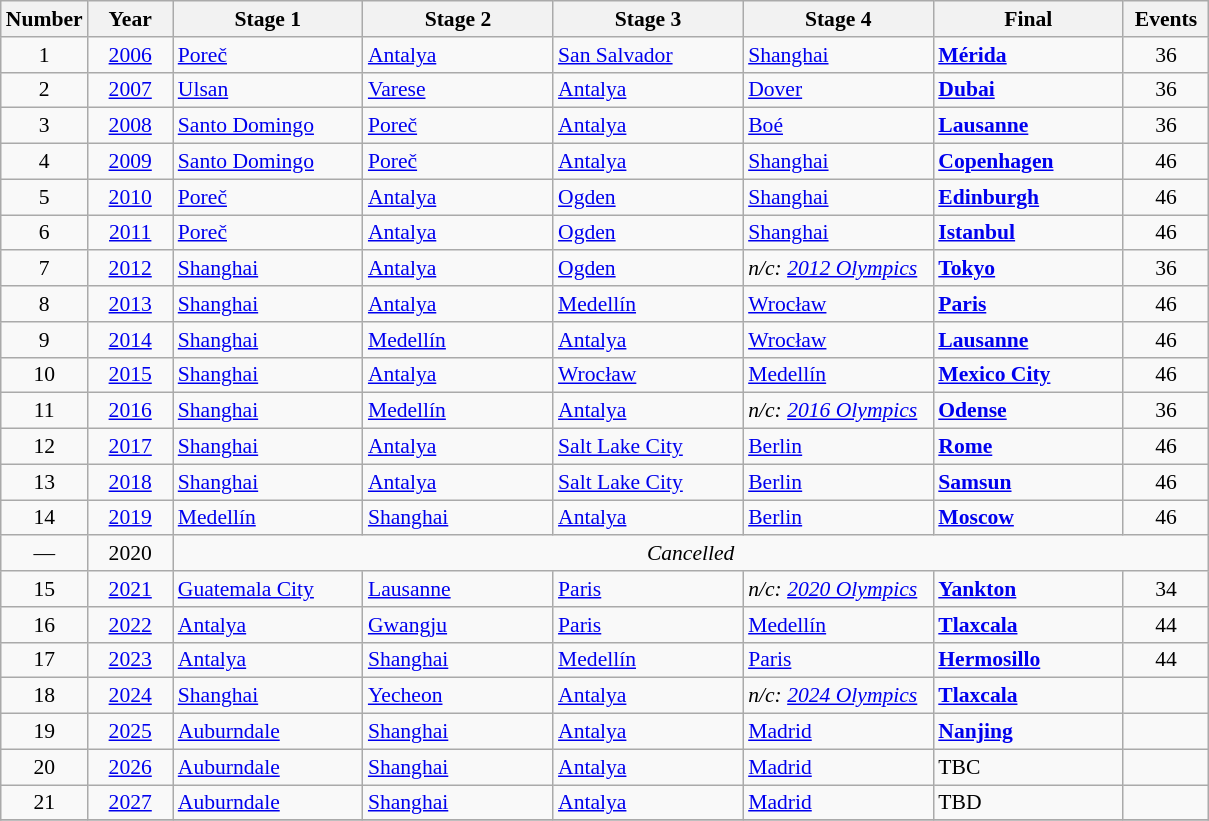<table class="wikitable" style="font-size: 90%">
<tr>
<th style="width:50px;">Number</th>
<th style="width:50px;">Year</th>
<th style="width:120px;">Stage 1</th>
<th style="width:120px;">Stage 2</th>
<th style="width:120px;">Stage 3</th>
<th style="width:120px;">Stage 4</th>
<th style="width:120px;">Final</th>
<th style="width:50px;">Events</th>
</tr>
<tr>
<td align=center>1</td>
<td align=center><a href='#'>2006</a></td>
<td> <a href='#'>Poreč</a></td>
<td> <a href='#'>Antalya</a></td>
<td> <a href='#'>San Salvador</a></td>
<td> <a href='#'>Shanghai</a></td>
<td> <strong><a href='#'>Mérida</a></strong></td>
<td align=center>36</td>
</tr>
<tr>
<td align=center>2</td>
<td align=center><a href='#'>2007</a></td>
<td> <a href='#'>Ulsan</a></td>
<td> <a href='#'>Varese</a></td>
<td> <a href='#'>Antalya</a></td>
<td> <a href='#'>Dover</a></td>
<td> <strong><a href='#'>Dubai</a></strong></td>
<td align=center>36</td>
</tr>
<tr>
<td align=center>3</td>
<td align=center><a href='#'>2008</a></td>
<td> <a href='#'>Santo Domingo</a></td>
<td> <a href='#'>Poreč</a></td>
<td> <a href='#'>Antalya</a></td>
<td> <a href='#'>Boé</a></td>
<td> <strong><a href='#'>Lausanne</a></strong></td>
<td align=center>36</td>
</tr>
<tr>
<td align=center>4</td>
<td align=center><a href='#'>2009</a></td>
<td> <a href='#'>Santo Domingo</a></td>
<td> <a href='#'>Poreč</a></td>
<td> <a href='#'>Antalya</a></td>
<td> <a href='#'>Shanghai</a></td>
<td> <strong><a href='#'>Copenhagen</a></strong></td>
<td align=center>46</td>
</tr>
<tr>
<td align=center>5</td>
<td align=center><a href='#'>2010</a></td>
<td> <a href='#'>Poreč</a></td>
<td> <a href='#'>Antalya</a></td>
<td> <a href='#'>Ogden</a></td>
<td> <a href='#'>Shanghai</a></td>
<td> <strong><a href='#'>Edinburgh</a></strong></td>
<td align=center>46</td>
</tr>
<tr>
<td align=center>6</td>
<td align=center><a href='#'>2011</a></td>
<td> <a href='#'>Poreč</a></td>
<td> <a href='#'>Antalya</a></td>
<td> <a href='#'>Ogden</a></td>
<td> <a href='#'>Shanghai</a></td>
<td> <strong><a href='#'>Istanbul</a></strong></td>
<td align=center>46</td>
</tr>
<tr>
<td align=center>7</td>
<td align=center><a href='#'>2012</a></td>
<td> <a href='#'>Shanghai</a></td>
<td> <a href='#'>Antalya</a></td>
<td> <a href='#'>Ogden</a></td>
<td><em>n/c: <a href='#'>2012 Olympics</a></em></td>
<td> <strong><a href='#'>Tokyo</a></strong></td>
<td align=center>36</td>
</tr>
<tr>
<td align=center>8</td>
<td align=center><a href='#'>2013</a></td>
<td> <a href='#'>Shanghai</a></td>
<td> <a href='#'>Antalya</a></td>
<td> <a href='#'>Medellín</a></td>
<td> <a href='#'>Wrocław</a></td>
<td> <strong><a href='#'>Paris</a></strong></td>
<td align=center>46</td>
</tr>
<tr>
<td align=center>9</td>
<td align=center><a href='#'>2014</a></td>
<td> <a href='#'>Shanghai</a></td>
<td> <a href='#'>Medellín</a></td>
<td> <a href='#'>Antalya</a></td>
<td> <a href='#'>Wrocław</a></td>
<td> <strong><a href='#'>Lausanne</a></strong></td>
<td align=center>46</td>
</tr>
<tr>
<td align=center>10</td>
<td align=center><a href='#'>2015</a></td>
<td> <a href='#'>Shanghai</a></td>
<td> <a href='#'>Antalya</a></td>
<td> <a href='#'>Wrocław</a></td>
<td> <a href='#'>Medellín</a></td>
<td> <strong><a href='#'>Mexico City</a></strong></td>
<td align=center>46</td>
</tr>
<tr>
<td align=center>11</td>
<td align=center><a href='#'>2016</a></td>
<td> <a href='#'>Shanghai</a></td>
<td> <a href='#'>Medellín</a></td>
<td> <a href='#'>Antalya</a></td>
<td><em>n/c: <a href='#'>2016 Olympics</a></em></td>
<td> <strong><a href='#'>Odense</a></strong></td>
<td align=center>36</td>
</tr>
<tr>
<td align=center>12</td>
<td align=center><a href='#'>2017</a></td>
<td> <a href='#'>Shanghai</a></td>
<td> <a href='#'>Antalya</a></td>
<td> <a href='#'>Salt Lake City</a></td>
<td> <a href='#'>Berlin</a></td>
<td> <strong><a href='#'>Rome</a></strong></td>
<td align=center>46</td>
</tr>
<tr>
<td align=center>13</td>
<td align=center><a href='#'>2018</a></td>
<td> <a href='#'>Shanghai</a></td>
<td> <a href='#'>Antalya</a></td>
<td> <a href='#'>Salt Lake City</a></td>
<td> <a href='#'>Berlin</a></td>
<td> <strong><a href='#'>Samsun</a></strong></td>
<td align=center>46</td>
</tr>
<tr>
<td align=center>14</td>
<td align=center><a href='#'>2019</a></td>
<td> <a href='#'>Medellín</a></td>
<td> <a href='#'>Shanghai</a></td>
<td> <a href='#'>Antalya</a></td>
<td> <a href='#'>Berlin</a></td>
<td> <strong><a href='#'>Moscow</a></strong></td>
<td align=center>46</td>
</tr>
<tr>
<td align=center>—</td>
<td align=center>2020</td>
<td align=center colspan=6><em>Cancelled</em></td>
</tr>
<tr>
<td align=center>15</td>
<td align=center><a href='#'>2021</a></td>
<td> <a href='#'>Guatemala City</a></td>
<td> <a href='#'>Lausanne</a></td>
<td> <a href='#'>Paris</a></td>
<td><em>n/c: <a href='#'>2020 Olympics</a></em></td>
<td> <strong><a href='#'>Yankton</a></strong></td>
<td align=center>34</td>
</tr>
<tr>
<td align=center>16</td>
<td align=center><a href='#'>2022</a></td>
<td> <a href='#'>Antalya</a></td>
<td> <a href='#'>Gwangju</a></td>
<td> <a href='#'>Paris</a></td>
<td> <a href='#'>Medellín</a></td>
<td> <strong><a href='#'>Tlaxcala</a></strong></td>
<td align=center>44</td>
</tr>
<tr>
<td align=center>17</td>
<td align=center><a href='#'>2023</a></td>
<td> <a href='#'>Antalya</a></td>
<td> <a href='#'>Shanghai</a></td>
<td> <a href='#'>Medellín</a></td>
<td> <a href='#'>Paris</a></td>
<td> <strong><a href='#'>Hermosillo</a></strong></td>
<td align=center>44</td>
</tr>
<tr>
<td align=center>18</td>
<td align=center><a href='#'>2024</a></td>
<td> <a href='#'>Shanghai</a></td>
<td> <a href='#'>Yecheon</a></td>
<td> <a href='#'>Antalya</a></td>
<td><em>n/c: <a href='#'>2024 Olympics</a></em></td>
<td> <strong><a href='#'>Tlaxcala</a></strong></td>
<td align=center></td>
</tr>
<tr>
<td align=center>19</td>
<td align=center><a href='#'>2025</a></td>
<td> <a href='#'>Auburndale</a></td>
<td> <a href='#'>Shanghai</a></td>
<td> <a href='#'>Antalya</a></td>
<td> <a href='#'>Madrid</a></td>
<td> <strong><a href='#'>Nanjing</a></strong></td>
<td align=center></td>
</tr>
<tr>
<td align=center>20</td>
<td align=center><a href='#'>2026</a></td>
<td> <a href='#'>Auburndale</a></td>
<td> <a href='#'>Shanghai</a></td>
<td> <a href='#'>Antalya</a></td>
<td> <a href='#'>Madrid</a></td>
<td> TBC</td>
<td align=center></td>
</tr>
<tr>
<td align=center>21</td>
<td align=center><a href='#'>2027</a></td>
<td> <a href='#'>Auburndale</a></td>
<td> <a href='#'>Shanghai</a></td>
<td> <a href='#'>Antalya</a></td>
<td> <a href='#'>Madrid</a></td>
<td>TBD</td>
<td align=center></td>
</tr>
<tr>
</tr>
</table>
